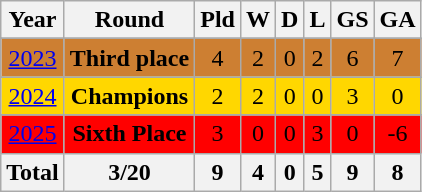<table class="wikitable" style="text-align: center">
<tr>
<th>Year</th>
<th>Round</th>
<th>Pld</th>
<th>W</th>
<th>D</th>
<th>L</th>
<th>GS</th>
<th>GA</th>
</tr>
<tr>
</tr>
<tr style="background:#CD7F32">
<td> <a href='#'>2023</a></td>
<td><strong>Third place</strong></td>
<td>4</td>
<td>2</td>
<td>0</td>
<td>2</td>
<td>6</td>
<td>7</td>
</tr>
<tr>
</tr>
<tr style="background:gold">
<td> <a href='#'>2024</a></td>
<td><strong>Champions</strong></td>
<td>2</td>
<td>2</td>
<td>0</td>
<td>0</td>
<td>3</td>
<td>0</td>
</tr>
<tr>
</tr>
<tr style="background:red">
<td> <a href='#'>2025</a></td>
<td><strong>Sixth Place</strong></td>
<td>3</td>
<td>0</td>
<td>0</td>
<td>3</td>
<td>0</td>
<td>-6</td>
</tr>
<tr>
<th><strong>Total</strong></th>
<th>3/20</th>
<th>9</th>
<th>4</th>
<th>0</th>
<th>5</th>
<th>9</th>
<th>8</th>
</tr>
</table>
